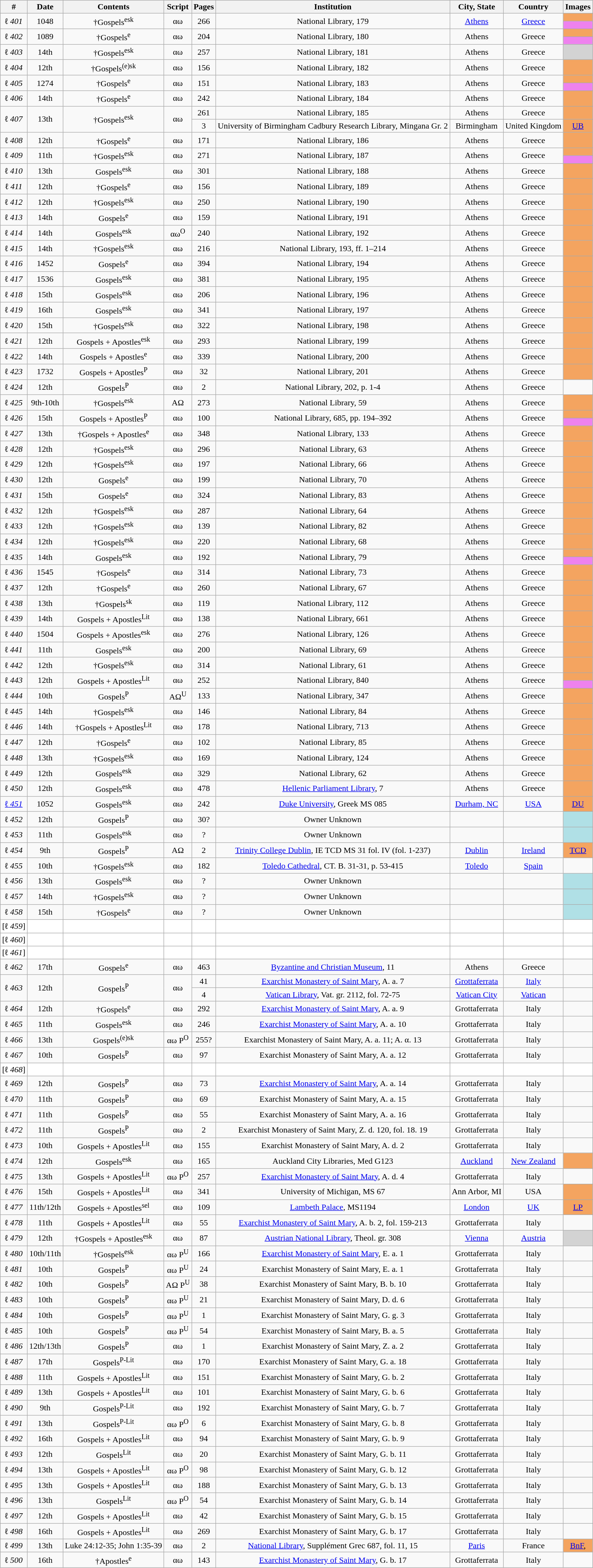<table class="wikitable sortable" style="text-align:center">
<tr>
<th>#</th>
<th>Date</th>
<th>Contents</th>
<th>Script</th>
<th>Pages</th>
<th>Institution</th>
<th>City, State</th>
<th>Country</th>
<th>Images</th>
</tr>
<tr>
<td rowspan=2><strong>ℓ</strong> <em>401</em></td>
<td rowspan=2>1048</td>
<td rowspan=2>†Gospels<sup>esk</sup></td>
<td rowspan=2>αω</td>
<td rowspan=2>266</td>
<td rowspan=2>National Library, 179</td>
<td rowspan=2><a href='#'>Athens</a></td>
<td rowspan=2><a href='#'>Greece</a></td>
<td bgcolor="sandybrown"></td>
</tr>
<tr>
<td bgcolor="violet"></td>
</tr>
<tr>
<td rowspan=2><strong>ℓ</strong> <em>402</em></td>
<td rowspan=2>1089</td>
<td rowspan=2>†Gospels<sup>e</sup></td>
<td rowspan=2>αω</td>
<td rowspan=2>204</td>
<td rowspan=2>National Library, 180</td>
<td rowspan=2>Athens</td>
<td rowspan=2>Greece</td>
<td bgcolor="sandybrown"></td>
</tr>
<tr>
<td bgcolor="violet"></td>
</tr>
<tr>
<td><strong>ℓ</strong> <em>403</em></td>
<td>14th</td>
<td>†Gospels<sup>esk</sup></td>
<td>αω</td>
<td>257</td>
<td>National Library, 181</td>
<td>Athens</td>
<td>Greece</td>
<td bgcolor="lightgray"></td>
</tr>
<tr>
<td><strong>ℓ</strong> <em>404</em></td>
<td>12th</td>
<td>†Gospels<sup>(e)sk</sup></td>
<td>αω</td>
<td>156</td>
<td>National Library, 182</td>
<td>Athens</td>
<td>Greece</td>
<td bgcolor="sandybrown"></td>
</tr>
<tr>
<td rowspan=2><strong>ℓ</strong> <em>405</em></td>
<td rowspan=2>1274</td>
<td rowspan=2>†Gospels<sup>e</sup></td>
<td rowspan=2>αω</td>
<td rowspan=2>151</td>
<td rowspan=2>National Library, 183</td>
<td rowspan=2>Athens</td>
<td rowspan=2>Greece</td>
<td bgcolor="sandybrown"></td>
</tr>
<tr>
<td bgcolor="violet"></td>
</tr>
<tr>
<td><strong>ℓ</strong> <em>406</em></td>
<td>14th</td>
<td>†Gospels<sup>e</sup></td>
<td>αω</td>
<td>242</td>
<td>National Library, 184</td>
<td>Athens</td>
<td>Greece</td>
<td bgcolor="sandybrown"></td>
</tr>
<tr>
<td rowspan=2><strong>ℓ</strong> <em>407</em></td>
<td rowspan=2>13th</td>
<td rowspan=2>†Gospels<sup>esk</sup></td>
<td rowspan=2>αω</td>
<td>261</td>
<td>National Library, 185</td>
<td>Athens</td>
<td>Greece</td>
<td bgcolor="sandybrown"></td>
</tr>
<tr>
<td>3</td>
<td>University of Birmingham Cadbury Research Library, Mingana Gr. 2</td>
<td>Birmingham</td>
<td>United Kingdom</td>
<td bgcolor="sandybrown"><a href='#'>UB</a></td>
</tr>
<tr>
<td><strong>ℓ</strong> <em>408</em></td>
<td>12th</td>
<td>†Gospels<sup>e</sup></td>
<td>αω</td>
<td>171</td>
<td>National Library, 186</td>
<td>Athens</td>
<td>Greece</td>
<td bgcolor="sandybrown"></td>
</tr>
<tr>
<td rowspan=2><strong>ℓ</strong> <em>409</em></td>
<td rowspan=2>11th</td>
<td rowspan=2>†Gospels<sup>esk</sup></td>
<td rowspan=2>αω</td>
<td rowspan=2>271</td>
<td rowspan=2>National Library, 187</td>
<td rowspan=2>Athens</td>
<td rowspan=2>Greece</td>
<td bgcolor="sandybrown"></td>
</tr>
<tr>
<td bgcolor="violet"></td>
</tr>
<tr>
<td><strong>ℓ</strong> <em>410</em></td>
<td>13th</td>
<td>Gospels<sup>esk</sup></td>
<td>αω</td>
<td>301</td>
<td>National Library, 188</td>
<td>Athens</td>
<td>Greece</td>
<td bgcolor="sandybrown"></td>
</tr>
<tr>
<td><strong>ℓ</strong> <em>411</em></td>
<td>12th</td>
<td>†Gospels<sup>e</sup></td>
<td>αω</td>
<td>156</td>
<td>National Library, 189</td>
<td>Athens</td>
<td>Greece</td>
<td bgcolor="sandybrown"></td>
</tr>
<tr>
<td><strong>ℓ</strong> <em>412</em></td>
<td>12th</td>
<td>†Gospels<sup>esk</sup></td>
<td>αω</td>
<td>250</td>
<td>National Library, 190</td>
<td>Athens</td>
<td>Greece</td>
<td bgcolor="sandybrown"></td>
</tr>
<tr>
<td><strong>ℓ</strong> <em>413</em></td>
<td>14th</td>
<td>Gospels<sup>e</sup></td>
<td>αω</td>
<td>159</td>
<td>National Library, 191</td>
<td>Athens</td>
<td>Greece</td>
<td bgcolor="sandybrown"></td>
</tr>
<tr>
<td><strong>ℓ</strong> <em>414</em></td>
<td>14th</td>
<td>Gospels<sup>esk</sup></td>
<td>αω<sup>O</sup></td>
<td>240</td>
<td>National Library, 192</td>
<td>Athens</td>
<td>Greece</td>
<td bgcolor="sandybrown"></td>
</tr>
<tr>
<td><strong>ℓ</strong> <em>415</em></td>
<td>14th</td>
<td>†Gospels<sup>esk</sup></td>
<td>αω</td>
<td>216</td>
<td>National Library, 193, ff. 1–214</td>
<td>Athens</td>
<td>Greece</td>
<td bgcolor="sandybrown"></td>
</tr>
<tr>
<td><strong>ℓ</strong> <em>416</em></td>
<td>1452</td>
<td>Gospels<sup>e</sup></td>
<td>αω</td>
<td>394</td>
<td>National Library, 194</td>
<td>Athens</td>
<td>Greece</td>
<td bgcolor="sandybrown"></td>
</tr>
<tr>
<td><strong>ℓ</strong> <em>417</em></td>
<td>1536</td>
<td>Gospels<sup>esk</sup></td>
<td>αω</td>
<td>381</td>
<td>National Library, 195</td>
<td>Athens</td>
<td>Greece</td>
<td bgcolor="sandybrown"></td>
</tr>
<tr>
<td><strong>ℓ</strong> <em>418</em></td>
<td>15th</td>
<td>Gospels<sup>esk</sup></td>
<td>αω</td>
<td>206</td>
<td>National Library, 196</td>
<td>Athens</td>
<td>Greece</td>
<td bgcolor="sandybrown"></td>
</tr>
<tr>
<td><strong>ℓ</strong> <em>419</em></td>
<td>16th</td>
<td>Gospels<sup>esk</sup></td>
<td>αω</td>
<td>341</td>
<td>National Library, 197</td>
<td>Athens</td>
<td>Greece</td>
<td bgcolor="sandybrown"></td>
</tr>
<tr>
<td><strong>ℓ</strong> <em>420</em></td>
<td>15th</td>
<td>†Gospels<sup>esk</sup></td>
<td>αω</td>
<td>322</td>
<td>National Library, 198</td>
<td>Athens</td>
<td>Greece</td>
<td bgcolor="sandybrown"></td>
</tr>
<tr>
<td><strong>ℓ</strong> <em>421</em></td>
<td>12th</td>
<td>Gospels + Apostles<sup>esk</sup></td>
<td>αω</td>
<td>293</td>
<td>National Library, 199</td>
<td>Athens</td>
<td>Greece</td>
<td bgcolor="sandybrown"></td>
</tr>
<tr>
<td><strong>ℓ</strong> <em>422</em></td>
<td>14th</td>
<td>Gospels + Apostles<sup>e</sup></td>
<td>αω</td>
<td>339</td>
<td>National Library, 200</td>
<td>Athens</td>
<td>Greece</td>
<td bgcolor="sandybrown"></td>
</tr>
<tr>
<td><strong>ℓ</strong> <em>423</em></td>
<td>1732</td>
<td>Gospels + Apostles<sup>P</sup></td>
<td>αω</td>
<td>32</td>
<td>National Library, 201</td>
<td>Athens</td>
<td>Greece</td>
<td bgcolor="sandybrown"></td>
</tr>
<tr>
<td><strong>ℓ</strong> <em>424</em></td>
<td>12th</td>
<td>Gospels<sup>P</sup></td>
<td>αω</td>
<td>2</td>
<td>National Library, 202, p. 1-4</td>
<td>Athens</td>
<td>Greece</td>
<td></td>
</tr>
<tr>
<td><strong>ℓ</strong> <em>425</em></td>
<td>9th-10th</td>
<td>†Gospels<sup>esk</sup></td>
<td>ΑΩ</td>
<td>273</td>
<td>National Library, 59</td>
<td>Athens</td>
<td>Greece</td>
<td bgcolor="sandybrown"></td>
</tr>
<tr>
<td rowspan=2><strong>ℓ</strong> <em>426</em></td>
<td rowspan=2>15th</td>
<td rowspan=2>Gospels + Apostles<sup>P</sup></td>
<td rowspan=2>αω</td>
<td rowspan=2>100</td>
<td rowspan=2>National Library, 685, pp. 194–392</td>
<td rowspan=2>Athens</td>
<td rowspan=2>Greece</td>
<td bgcolor="sandybrown"></td>
</tr>
<tr>
<td bgcolor="violet"></td>
</tr>
<tr>
<td><strong>ℓ</strong> <em>427</em></td>
<td>13th</td>
<td>†Gospels + Apostles<sup>e</sup></td>
<td>αω</td>
<td>348</td>
<td>National Library, 133</td>
<td>Athens</td>
<td>Greece</td>
<td bgcolor="sandybrown"></td>
</tr>
<tr>
<td><strong>ℓ</strong> <em>428</em></td>
<td>12th</td>
<td>†Gospels<sup>esk</sup></td>
<td>αω</td>
<td>296</td>
<td>National Library, 63</td>
<td>Athens</td>
<td>Greece</td>
<td bgcolor="sandybrown"></td>
</tr>
<tr>
<td><strong>ℓ</strong> <em>429</em></td>
<td>12th</td>
<td>†Gospels<sup>esk</sup></td>
<td>αω</td>
<td>197</td>
<td>National Library, 66</td>
<td>Athens</td>
<td>Greece</td>
<td bgcolor="sandybrown"></td>
</tr>
<tr>
<td><strong>ℓ</strong> <em>430</em></td>
<td>12th</td>
<td>Gospels<sup>e</sup></td>
<td>αω</td>
<td>199</td>
<td>National Library, 70</td>
<td>Athens</td>
<td>Greece</td>
<td bgcolor="sandybrown"></td>
</tr>
<tr>
<td><strong>ℓ</strong> <em>431</em></td>
<td>15th</td>
<td>Gospels<sup>e</sup></td>
<td>αω</td>
<td>324</td>
<td>National Library, 83</td>
<td>Athens</td>
<td>Greece</td>
<td bgcolor="sandybrown"></td>
</tr>
<tr>
<td><strong>ℓ</strong> <em>432</em></td>
<td>12th</td>
<td>†Gospels<sup>esk</sup></td>
<td>αω</td>
<td>287</td>
<td>National Library, 64</td>
<td>Athens</td>
<td>Greece</td>
<td bgcolor="sandybrown"></td>
</tr>
<tr>
<td><strong>ℓ</strong> <em>433</em></td>
<td>12th</td>
<td>†Gospels<sup>esk</sup></td>
<td>αω</td>
<td>139</td>
<td>National Library, 82</td>
<td>Athens</td>
<td>Greece</td>
<td bgcolor="sandybrown"></td>
</tr>
<tr>
<td><strong>ℓ</strong> <em>434</em></td>
<td>12th</td>
<td>†Gospels<sup>esk</sup></td>
<td>αω</td>
<td>220</td>
<td>National Library, 68</td>
<td>Athens</td>
<td>Greece</td>
<td bgcolor="sandybrown"></td>
</tr>
<tr>
<td rowspan=2><strong>ℓ</strong> <em>435</em></td>
<td rowspan=2>14th</td>
<td rowspan=2>Gospels<sup>esk</sup></td>
<td rowspan=2>αω</td>
<td rowspan=2>192</td>
<td rowspan=2>National Library, 79</td>
<td rowspan=2>Athens</td>
<td rowspan=2>Greece</td>
<td bgcolor="sandybrown"></td>
</tr>
<tr>
<td bgcolor="violet"></td>
</tr>
<tr>
<td><strong>ℓ</strong> <em>436</em></td>
<td>1545</td>
<td>†Gospels<sup>e</sup></td>
<td>αω</td>
<td>314</td>
<td>National Library, 73</td>
<td>Athens</td>
<td>Greece</td>
<td bgcolor="sandybrown"></td>
</tr>
<tr>
<td><strong>ℓ</strong> <em>437</em></td>
<td>12th</td>
<td>†Gospels<sup>e</sup></td>
<td>αω</td>
<td>260</td>
<td>National Library, 67</td>
<td>Athens</td>
<td>Greece</td>
<td bgcolor="sandybrown"></td>
</tr>
<tr>
<td><strong>ℓ</strong> <em>438</em></td>
<td>13th</td>
<td>†Gospels<sup>sk</sup></td>
<td>αω</td>
<td>119</td>
<td>National Library, 112</td>
<td>Athens</td>
<td>Greece</td>
<td bgcolor="sandybrown"></td>
</tr>
<tr>
<td><strong>ℓ</strong> <em>439</em></td>
<td>14th</td>
<td>Gospels + Apostles<sup>Lit</sup></td>
<td>αω</td>
<td>138</td>
<td>National Library, 661</td>
<td>Athens</td>
<td>Greece</td>
<td bgcolor="sandybrown"></td>
</tr>
<tr>
<td><strong>ℓ</strong> <em>440</em></td>
<td>1504</td>
<td>Gospels + Apostles<sup>esk</sup></td>
<td>αω</td>
<td>276</td>
<td>National Library, 126</td>
<td>Athens</td>
<td>Greece</td>
<td bgcolor="sandybrown"></td>
</tr>
<tr>
<td><strong>ℓ</strong> <em>441</em></td>
<td>11th</td>
<td>Gospels<sup>esk</sup></td>
<td>αω</td>
<td>200</td>
<td>National Library, 69</td>
<td>Athens</td>
<td>Greece</td>
<td bgcolor="sandybrown"></td>
</tr>
<tr>
<td><strong>ℓ</strong> <em>442</em></td>
<td>12th</td>
<td>†Gospels<sup>esk</sup></td>
<td>αω</td>
<td>314</td>
<td>National Library, 61</td>
<td>Athens</td>
<td>Greece</td>
<td bgcolor="sandybrown"></td>
</tr>
<tr>
<td rowspan=2><strong>ℓ</strong> <em>443</em></td>
<td rowspan=2>12th</td>
<td rowspan=2>Gospels + Apostles<sup>Lit</sup></td>
<td rowspan=2>αω</td>
<td rowspan=2>252</td>
<td rowspan=2>National Library, 840</td>
<td rowspan=2>Athens</td>
<td rowspan=2>Greece</td>
<td bgcolor="sandybrown"></td>
</tr>
<tr>
<td bgcolor="violet"></td>
</tr>
<tr>
<td><strong>ℓ</strong> <em>444</em></td>
<td>10th</td>
<td>Gospels<sup>P</sup></td>
<td>ΑΩ<sup>U</sup></td>
<td>133</td>
<td>National Library, 347</td>
<td>Athens</td>
<td>Greece</td>
<td bgcolor="sandybrown"></td>
</tr>
<tr>
<td><strong>ℓ</strong> <em>445</em></td>
<td>14th</td>
<td>†Gospels<sup>esk</sup></td>
<td>αω</td>
<td>146</td>
<td>National Library, 84</td>
<td>Athens</td>
<td>Greece</td>
<td bgcolor="sandybrown"></td>
</tr>
<tr>
<td><strong>ℓ</strong> <em>446</em></td>
<td>14th</td>
<td>†Gospels + Apostles<sup>Lit</sup></td>
<td>αω</td>
<td>178</td>
<td>National Library, 713</td>
<td>Athens</td>
<td>Greece</td>
<td bgcolor="sandybrown"></td>
</tr>
<tr>
<td><strong>ℓ</strong> <em>447</em></td>
<td>12th</td>
<td>†Gospels<sup>e</sup></td>
<td>αω</td>
<td>102</td>
<td>National Library, 85</td>
<td>Athens</td>
<td>Greece</td>
<td bgcolor="sandybrown"></td>
</tr>
<tr>
<td><strong>ℓ</strong> <em>448</em></td>
<td>13th</td>
<td>†Gospels<sup>esk</sup></td>
<td>αω</td>
<td>169</td>
<td>National Library, 124</td>
<td>Athens</td>
<td>Greece</td>
<td bgcolor="sandybrown"></td>
</tr>
<tr>
<td><strong>ℓ</strong> <em>449</em></td>
<td>12th</td>
<td>Gospels<sup>esk</sup></td>
<td>αω</td>
<td>329</td>
<td>National Library, 62</td>
<td>Athens</td>
<td>Greece</td>
<td bgcolor="sandybrown"></td>
</tr>
<tr>
<td><strong>ℓ</strong> <em>450</em></td>
<td>12th</td>
<td>Gospels<sup>esk</sup></td>
<td>αω</td>
<td>478</td>
<td><a href='#'>Hellenic Parliament Library</a>, 7</td>
<td>Athens</td>
<td>Greece</td>
<td bgcolor="sandybrown"></td>
</tr>
<tr>
<td><a href='#'><strong>ℓ</strong> <em>451</em></a></td>
<td>1052</td>
<td>Gospels<sup>esk</sup></td>
<td>αω</td>
<td>242</td>
<td><a href='#'>Duke University</a>, Greek MS 085</td>
<td><a href='#'>Durham, NC</a></td>
<td><a href='#'>USA</a></td>
<td bgcolor="sandybrown"><a href='#'>DU</a></td>
</tr>
<tr>
<td><strong>ℓ</strong> <em>452</em></td>
<td>12th</td>
<td>Gospels<sup>P</sup></td>
<td>αω</td>
<td>30?</td>
<td>Owner Unknown</td>
<td></td>
<td></td>
<td bgcolor='powderblue'></td>
</tr>
<tr>
<td><strong>ℓ</strong> <em>453</em></td>
<td>11th</td>
<td>Gospels<sup>esk</sup></td>
<td>αω</td>
<td>?</td>
<td>Owner Unknown</td>
<td></td>
<td></td>
<td bgcolor='powderblue'></td>
</tr>
<tr>
<td><strong>ℓ</strong> <em>454</em></td>
<td>9th</td>
<td>Gospels<sup>P</sup></td>
<td>ΑΩ</td>
<td>2</td>
<td><a href='#'>Trinity College Dublin</a>, IE TCD MS 31 fol. IV (fol. 1-237)</td>
<td><a href='#'>Dublin</a></td>
<td><a href='#'>Ireland</a></td>
<td bgcolor="sandybrown"><a href='#'>TCD</a></td>
</tr>
<tr>
<td><strong>ℓ</strong> <em>455</em></td>
<td>10th</td>
<td>†Gospels<sup>esk</sup></td>
<td>αω</td>
<td>182</td>
<td><a href='#'>Toledo Cathedral</a>, CT. B. 31-31, p. 53-415</td>
<td><a href='#'>Toledo</a></td>
<td><a href='#'>Spain</a></td>
<td></td>
</tr>
<tr>
<td><strong>ℓ</strong> <em>456</em></td>
<td>13th</td>
<td>Gospels<sup>esk</sup></td>
<td>αω</td>
<td>?</td>
<td>Owner Unknown</td>
<td></td>
<td></td>
<td bgcolor='powderblue'></td>
</tr>
<tr>
<td><strong>ℓ</strong> <em>457</em></td>
<td>14th</td>
<td>†Gospels<sup>esk</sup></td>
<td>αω</td>
<td>?</td>
<td>Owner Unknown</td>
<td></td>
<td></td>
<td bgcolor='powderblue'></td>
</tr>
<tr>
<td><strong>ℓ</strong> <em>458</em></td>
<td>15th</td>
<td>†Gospels<sup>e</sup></td>
<td>αω</td>
<td>?</td>
<td>Owner Unknown</td>
<td></td>
<td></td>
<td bgcolor='powderblue'></td>
</tr>
<tr bgcolor='white'|>
<td>[<strong>ℓ</strong> <em>459</em>]</td>
<td></td>
<td></td>
<td></td>
<td></td>
<td></td>
<td></td>
<td></td>
<td></td>
</tr>
<tr bgcolor='white'|>
<td>[<strong>ℓ</strong> <em>460</em>]</td>
<td></td>
<td></td>
<td></td>
<td></td>
<td></td>
<td></td>
<td></td>
<td></td>
</tr>
<tr bgcolor='white'|>
<td>[<strong>ℓ</strong> <em>461</em>]</td>
<td></td>
<td></td>
<td></td>
<td></td>
<td></td>
<td></td>
<td></td>
<td></td>
</tr>
<tr>
<td><strong>ℓ</strong> <em>462</em></td>
<td>17th</td>
<td>Gospels<sup>e</sup></td>
<td>αω</td>
<td>463</td>
<td><a href='#'>Byzantine and Christian Museum</a>, 11</td>
<td>Athens</td>
<td>Greece</td>
<td></td>
</tr>
<tr>
<td rowspan=2><strong>ℓ</strong> <em>463</em></td>
<td rowspan=2>12th</td>
<td rowspan=2>Gospels<sup>P</sup></td>
<td rowspan=2>αω</td>
<td>41</td>
<td><a href='#'>Exarchist Monastery of Saint Mary</a>, A. a. 7</td>
<td><a href='#'>Grottaferrata</a></td>
<td><a href='#'>Italy</a></td>
<td></td>
</tr>
<tr>
<td>4</td>
<td><a href='#'>Vatican Library</a>, Vat. gr. 2112, fol. 72-75</td>
<td><a href='#'>Vatican City</a></td>
<td><a href='#'>Vatican</a></td>
<td></td>
</tr>
<tr>
<td><strong>ℓ</strong> <em>464</em></td>
<td>12th</td>
<td>†Gospels<sup>e</sup></td>
<td>αω</td>
<td>292</td>
<td><a href='#'>Exarchist Monastery of Saint Mary</a>, A. a. 9</td>
<td>Grottaferrata</td>
<td>Italy</td>
<td></td>
</tr>
<tr>
<td><strong>ℓ</strong> <em>465</em></td>
<td>11th</td>
<td>Gospels<sup>esk</sup></td>
<td>αω</td>
<td>246</td>
<td><a href='#'>Exarchist Monastery of Saint Mary</a>, A. a. 10</td>
<td>Grottaferrata</td>
<td>Italy</td>
<td></td>
</tr>
<tr>
<td><strong>ℓ</strong> <em>466</em></td>
<td>13th</td>
<td>Gospels<sup>(e)sk</sup></td>
<td>αω P<sup>O</sup></td>
<td>255?</td>
<td>Exarchist Monastery of Saint Mary, A. a. 11;  A. α. 13</td>
<td>Grottaferrata</td>
<td>Italy</td>
<td></td>
</tr>
<tr>
<td><strong>ℓ</strong> <em>467</em></td>
<td>10th</td>
<td>Gospels<sup>P</sup></td>
<td>αω</td>
<td>97</td>
<td>Exarchist Monastery of Saint Mary, A. a. 12</td>
<td>Grottaferrata</td>
<td>Italy</td>
<td></td>
</tr>
<tr bgcolor='white'|>
<td>[<strong>ℓ</strong> <em>468</em>]</td>
<td></td>
<td></td>
<td></td>
<td></td>
<td></td>
<td></td>
<td></td>
<td></td>
</tr>
<tr>
<td><strong>ℓ</strong> <em>469</em></td>
<td>12th</td>
<td>Gospels<sup>P</sup></td>
<td>αω</td>
<td>73</td>
<td><a href='#'>Exarchist Monastery of Saint Mary</a>, A. a. 14</td>
<td>Grottaferrata</td>
<td>Italy</td>
<td></td>
</tr>
<tr>
<td><strong>ℓ</strong> <em>470</em></td>
<td>11th</td>
<td>Gospels<sup>P</sup></td>
<td>αω</td>
<td>69</td>
<td>Exarchist Monastery of Saint Mary, A. a. 15</td>
<td>Grottaferrata</td>
<td>Italy</td>
<td></td>
</tr>
<tr>
<td><strong>ℓ</strong> <em>471</em></td>
<td>11th</td>
<td>Gospels<sup>P</sup></td>
<td>αω</td>
<td>55</td>
<td>Exarchist Monastery of Saint Mary, A. a. 16</td>
<td>Grottaferrata</td>
<td>Italy</td>
<td></td>
</tr>
<tr>
<td><strong>ℓ</strong> <em>472</em></td>
<td>11th</td>
<td>Gospels<sup>P</sup></td>
<td>αω</td>
<td>2</td>
<td>Exarchist Monastery of Saint Mary,  Z. d. 120, fol. 18. 19</td>
<td>Grottaferrata</td>
<td>Italy</td>
<td></td>
</tr>
<tr>
<td><strong>ℓ</strong> <em>473</em></td>
<td>10th</td>
<td>Gospels + Apostles<sup>Lit</sup></td>
<td>αω</td>
<td>155</td>
<td>Exarchist Monastery of Saint Mary,  A. d. 2</td>
<td>Grottaferrata</td>
<td>Italy</td>
<td></td>
</tr>
<tr>
<td><strong>ℓ</strong> <em>474</em></td>
<td>12th</td>
<td>Gospels<sup>esk</sup></td>
<td>αω</td>
<td>165</td>
<td>Auckland City Libraries, Med G123</td>
<td><a href='#'>Auckland</a></td>
<td><a href='#'>New Zealand</a></td>
<td bgcolor="sandybrown"></td>
</tr>
<tr>
<td><strong>ℓ</strong> <em>475</em></td>
<td>13th</td>
<td>Gospels + Apostles<sup>Lit</sup></td>
<td>αω P<sup>O</sup></td>
<td>257</td>
<td><a href='#'>Exarchist Monastery of Saint Mary</a>,  A. d. 4</td>
<td>Grottaferrata</td>
<td>Italy</td>
<td></td>
</tr>
<tr>
<td><strong>ℓ</strong> <em>476</em></td>
<td>15th</td>
<td>Gospels + Apostles<sup>Lit</sup></td>
<td>αω</td>
<td>341</td>
<td>University of Michigan, MS 67</td>
<td>Ann Arbor, MI</td>
<td>USA</td>
<td bgcolor="sandybrown"></td>
</tr>
<tr>
<td><strong>ℓ</strong> <em>477</em></td>
<td>11th/12th</td>
<td>Gospels + Apostles<sup>sel</sup></td>
<td>αω</td>
<td>109</td>
<td><a href='#'>Lambeth Palace</a>, MS1194</td>
<td><a href='#'>London</a></td>
<td><a href='#'>UK</a></td>
<td bgcolor="sandybrown"><a href='#'>LP</a></td>
</tr>
<tr>
<td><strong>ℓ</strong> <em>478</em></td>
<td>11th</td>
<td>Gospels + Apostles<sup>Lit</sup></td>
<td>αω</td>
<td>55</td>
<td><a href='#'>Exarchist Monastery of Saint Mary</a>,  A. b. 2, fol. 159-213</td>
<td>Grottaferrata</td>
<td>Italy</td>
<td></td>
</tr>
<tr>
<td><strong>ℓ</strong> <em>479</em></td>
<td>12th</td>
<td>†Gospels + Apostles<sup>esk</sup></td>
<td>αω</td>
<td>87</td>
<td><a href='#'>Austrian National Library</a>, Theol. gr. 308</td>
<td><a href='#'>Vienna</a></td>
<td><a href='#'>Austria</a></td>
<td bgcolor="lightgray"></td>
</tr>
<tr>
<td><strong>ℓ</strong> <em>480</em></td>
<td>10th/11th</td>
<td>†Gospels<sup>esk</sup></td>
<td>αω P<sup>U</sup></td>
<td>166</td>
<td><a href='#'>Exarchist Monastery of Saint Mary</a>,  E. a. 1</td>
<td>Grottaferrata</td>
<td>Italy</td>
<td></td>
</tr>
<tr>
<td><strong>ℓ</strong> <em>481</em></td>
<td>10th</td>
<td>Gospels<sup>P</sup></td>
<td>αω P<sup>U</sup></td>
<td>24</td>
<td>Exarchist Monastery of Saint Mary,  E. a. 1</td>
<td>Grottaferrata</td>
<td>Italy</td>
<td></td>
</tr>
<tr>
<td><strong>ℓ</strong> <em>482</em></td>
<td>10th</td>
<td>Gospels<sup>P</sup></td>
<td>ΑΩ P<sup>U</sup></td>
<td>38</td>
<td>Exarchist Monastery of Saint Mary,  B. b. 10</td>
<td>Grottaferrata</td>
<td>Italy</td>
<td></td>
</tr>
<tr>
<td><strong>ℓ</strong> <em>483</em></td>
<td>10th</td>
<td>Gospels<sup>P</sup></td>
<td>αω P<sup>U</sup></td>
<td>21</td>
<td>Exarchist Monastery of Saint Mary,  D. d. 6</td>
<td>Grottaferrata</td>
<td>Italy</td>
<td></td>
</tr>
<tr>
<td><strong>ℓ</strong> <em>484</em></td>
<td>10th</td>
<td>Gospels<sup>P</sup></td>
<td>αω P<sup>U</sup></td>
<td>1</td>
<td>Exarchist Monastery of Saint Mary,  G. g. 3</td>
<td>Grottaferrata</td>
<td>Italy</td>
<td></td>
</tr>
<tr>
<td><strong>ℓ</strong> <em>485</em></td>
<td>10th</td>
<td>Gospels<sup>P</sup></td>
<td>αω P<sup>U</sup></td>
<td>54</td>
<td>Exarchist Monastery of Saint Mary,  B. a. 5</td>
<td>Grottaferrata</td>
<td>Italy</td>
<td></td>
</tr>
<tr>
<td><strong>ℓ</strong> <em>486</em></td>
<td>12th/13th</td>
<td>Gospels<sup>P</sup></td>
<td>αω</td>
<td>1</td>
<td>Exarchist Monastery of Saint Mary,  Z. a. 2</td>
<td>Grottaferrata</td>
<td>Italy</td>
<td></td>
</tr>
<tr>
<td><strong>ℓ</strong> <em>487</em></td>
<td>17th</td>
<td>Gospels<sup>P-Lit</sup></td>
<td>αω</td>
<td>170</td>
<td>Exarchist Monastery of Saint Mary,  G. a. 18</td>
<td>Grottaferrata</td>
<td>Italy</td>
<td></td>
</tr>
<tr>
<td><strong>ℓ</strong> <em>488</em></td>
<td>11th</td>
<td>Gospels + Apostles<sup>Lit</sup></td>
<td>αω</td>
<td>151</td>
<td>Exarchist Monastery of Saint Mary,  G. b. 2</td>
<td>Grottaferrata</td>
<td>Italy</td>
<td></td>
</tr>
<tr>
<td><strong>ℓ</strong> <em>489</em></td>
<td>13th</td>
<td>Gospels + Apostles<sup>Lit</sup></td>
<td>αω</td>
<td>101</td>
<td>Exarchist Monastery of Saint Mary,  G. b. 6</td>
<td>Grottaferrata</td>
<td>Italy</td>
<td></td>
</tr>
<tr>
<td><strong>ℓ</strong> <em>490</em></td>
<td>9th</td>
<td>Gospels<sup>P-Lit</sup></td>
<td>αω</td>
<td>192</td>
<td>Exarchist Monastery of Saint Mary,  G. b. 7</td>
<td>Grottaferrata</td>
<td>Italy</td>
<td></td>
</tr>
<tr>
<td><strong>ℓ</strong> <em>491</em></td>
<td>13th</td>
<td>Gospels<sup>P-Lit</sup></td>
<td>αω P<sup>O</sup></td>
<td>6</td>
<td>Exarchist Monastery of Saint Mary,  G. b. 8</td>
<td>Grottaferrata</td>
<td>Italy</td>
<td></td>
</tr>
<tr>
<td><strong>ℓ</strong> <em>492</em></td>
<td>16th</td>
<td>Gospels + Apostles<sup>Lit</sup></td>
<td>αω</td>
<td>94</td>
<td>Exarchist Monastery of Saint Mary,  G. b. 9</td>
<td>Grottaferrata</td>
<td>Italy</td>
<td></td>
</tr>
<tr>
<td><strong>ℓ</strong> <em>493</em></td>
<td>12th</td>
<td>Gospels<sup>Lit</sup></td>
<td>αω</td>
<td>20</td>
<td>Exarchist Monastery of Saint Mary,  G. b. 11</td>
<td>Grottaferrata</td>
<td>Italy</td>
<td></td>
</tr>
<tr>
<td><strong>ℓ</strong> <em>494</em></td>
<td>13th</td>
<td>Gospels + Apostles<sup>Lit</sup></td>
<td>αω P<sup>O</sup></td>
<td>98</td>
<td>Exarchist Monastery of Saint Mary,  G. b. 12</td>
<td>Grottaferrata</td>
<td>Italy</td>
<td></td>
</tr>
<tr>
<td><strong>ℓ</strong> <em>495</em></td>
<td>13th</td>
<td>Gospels + Apostles<sup>Lit</sup></td>
<td>αω</td>
<td>188</td>
<td>Exarchist Monastery of Saint Mary,  G. b. 13</td>
<td>Grottaferrata</td>
<td>Italy</td>
<td></td>
</tr>
<tr>
<td><strong>ℓ</strong> <em>496</em></td>
<td>13th</td>
<td>Gospels<sup>Lit</sup></td>
<td>αω P<sup>O</sup></td>
<td>54</td>
<td>Exarchist Monastery of Saint Mary,  G. b. 14</td>
<td>Grottaferrata</td>
<td>Italy</td>
<td></td>
</tr>
<tr>
<td><strong>ℓ</strong> <em>497</em></td>
<td>12th</td>
<td>Gospels + Apostles<sup>Lit</sup></td>
<td>αω</td>
<td>42</td>
<td>Exarchist Monastery of Saint Mary, G. b. 15</td>
<td>Grottaferrata</td>
<td>Italy</td>
<td></td>
</tr>
<tr>
<td><strong>ℓ</strong> <em>498</em></td>
<td>16th</td>
<td>Gospels + Apostles<sup>Lit</sup></td>
<td>αω</td>
<td>269</td>
<td>Exarchist Monastery of Saint Mary, G. b. 17</td>
<td>Grottaferrata</td>
<td>Italy</td>
<td></td>
</tr>
<tr>
<td><strong>ℓ</strong> <em>499</em></td>
<td>13th</td>
<td>Luke 24:12-35; John 1:35-39</td>
<td>αω</td>
<td>2</td>
<td><a href='#'>National Library</a>, Supplément Grec 687, fol. 11, 15</td>
<td><a href='#'>Paris</a></td>
<td>France</td>
<td bgcolor="sandybrown"><a href='#'>BnF</a>, </td>
</tr>
<tr>
<td><strong>ℓ</strong> <em>500</em></td>
<td>16th</td>
<td>†Apostles<sup>e</sup></td>
<td>αω</td>
<td>143</td>
<td><a href='#'>Exarchist Monastery of Saint Mary</a>, G. b. 17</td>
<td>Grottaferrata</td>
<td>Italy</td>
<td></td>
</tr>
</table>
